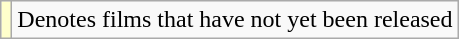<table class="wikitable sortable">
<tr>
<td style="background:#FFFFCC;"></td>
<td>Denotes films that have not yet been released</td>
</tr>
</table>
